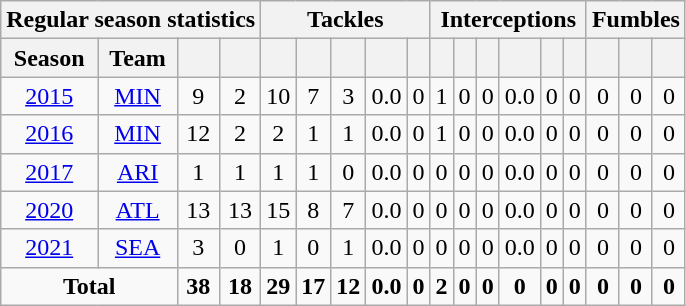<table class="wikitable" style="text-align:center;">
<tr>
<th colspan="4">Regular season statistics</th>
<th colspan="5">Tackles</th>
<th colspan="6">Interceptions</th>
<th colspan="3">Fumbles</th>
</tr>
<tr>
<th>Season</th>
<th>Team</th>
<th></th>
<th></th>
<th></th>
<th></th>
<th></th>
<th></th>
<th></th>
<th></th>
<th></th>
<th></th>
<th></th>
<th></th>
<th></th>
<th></th>
<th></th>
<th></th>
</tr>
<tr>
<td><a href='#'>2015</a></td>
<td><a href='#'>MIN</a></td>
<td>9</td>
<td>2</td>
<td>10</td>
<td>7</td>
<td>3</td>
<td>0.0</td>
<td>0</td>
<td>1</td>
<td>0</td>
<td>0</td>
<td>0.0</td>
<td>0</td>
<td>0</td>
<td>0</td>
<td>0</td>
<td>0</td>
</tr>
<tr>
<td><a href='#'>2016</a></td>
<td><a href='#'>MIN</a></td>
<td>12</td>
<td>2</td>
<td>2</td>
<td>1</td>
<td>1</td>
<td>0.0</td>
<td>0</td>
<td>1</td>
<td>0</td>
<td>0</td>
<td>0.0</td>
<td>0</td>
<td>0</td>
<td>0</td>
<td>0</td>
<td>0</td>
</tr>
<tr>
<td><a href='#'>2017</a></td>
<td><a href='#'>ARI</a></td>
<td>1</td>
<td>1</td>
<td>1</td>
<td>1</td>
<td>0</td>
<td>0.0</td>
<td>0</td>
<td>0</td>
<td>0</td>
<td>0</td>
<td>0.0</td>
<td>0</td>
<td>0</td>
<td>0</td>
<td>0</td>
<td>0</td>
</tr>
<tr>
<td><a href='#'>2020</a></td>
<td><a href='#'>ATL</a></td>
<td>13</td>
<td>13</td>
<td>15</td>
<td>8</td>
<td>7</td>
<td>0.0</td>
<td>0</td>
<td>0</td>
<td>0</td>
<td>0</td>
<td>0.0</td>
<td>0</td>
<td>0</td>
<td>0</td>
<td>0</td>
<td>0</td>
</tr>
<tr>
<td><a href='#'>2021</a></td>
<td><a href='#'>SEA</a></td>
<td>3</td>
<td>0</td>
<td>1</td>
<td>0</td>
<td>1</td>
<td>0.0</td>
<td>0</td>
<td>0</td>
<td>0</td>
<td>0</td>
<td>0.0</td>
<td>0</td>
<td>0</td>
<td>0</td>
<td>0</td>
<td>0</td>
</tr>
<tr>
<td colspan="2"><strong>Total</strong></td>
<td><strong>38</strong></td>
<td><strong>18</strong></td>
<td><strong>29</strong></td>
<td><strong>17</strong></td>
<td><strong>12</strong></td>
<td><strong>0.0</strong></td>
<td><strong>0</strong></td>
<td><strong>2</strong></td>
<td><strong>0</strong></td>
<td><strong>0</strong></td>
<td><strong>0</strong></td>
<td><strong>0</strong></td>
<td><strong>0</strong></td>
<td><strong>0</strong></td>
<td><strong>0</strong></td>
<td><strong>0</strong></td>
</tr>
</table>
